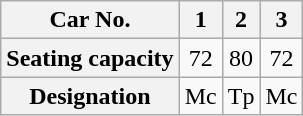<table class="wikitable outercollapse" border="1" cellpadding="4" cellspacing="1" bgcolor="#ffffff" style="text-align: center; border: 1px #aaaaaa solid; border-collapse: collapse;">
<tr>
<th>Car No.</th>
<th>1</th>
<th>2</th>
<th>3</th>
</tr>
<tr>
<th>Seating capacity</th>
<td>72</td>
<td>80</td>
<td>72</td>
</tr>
<tr>
<th>Designation</th>
<td>Mc</td>
<td>Tp</td>
<td>Mc</td>
</tr>
</table>
